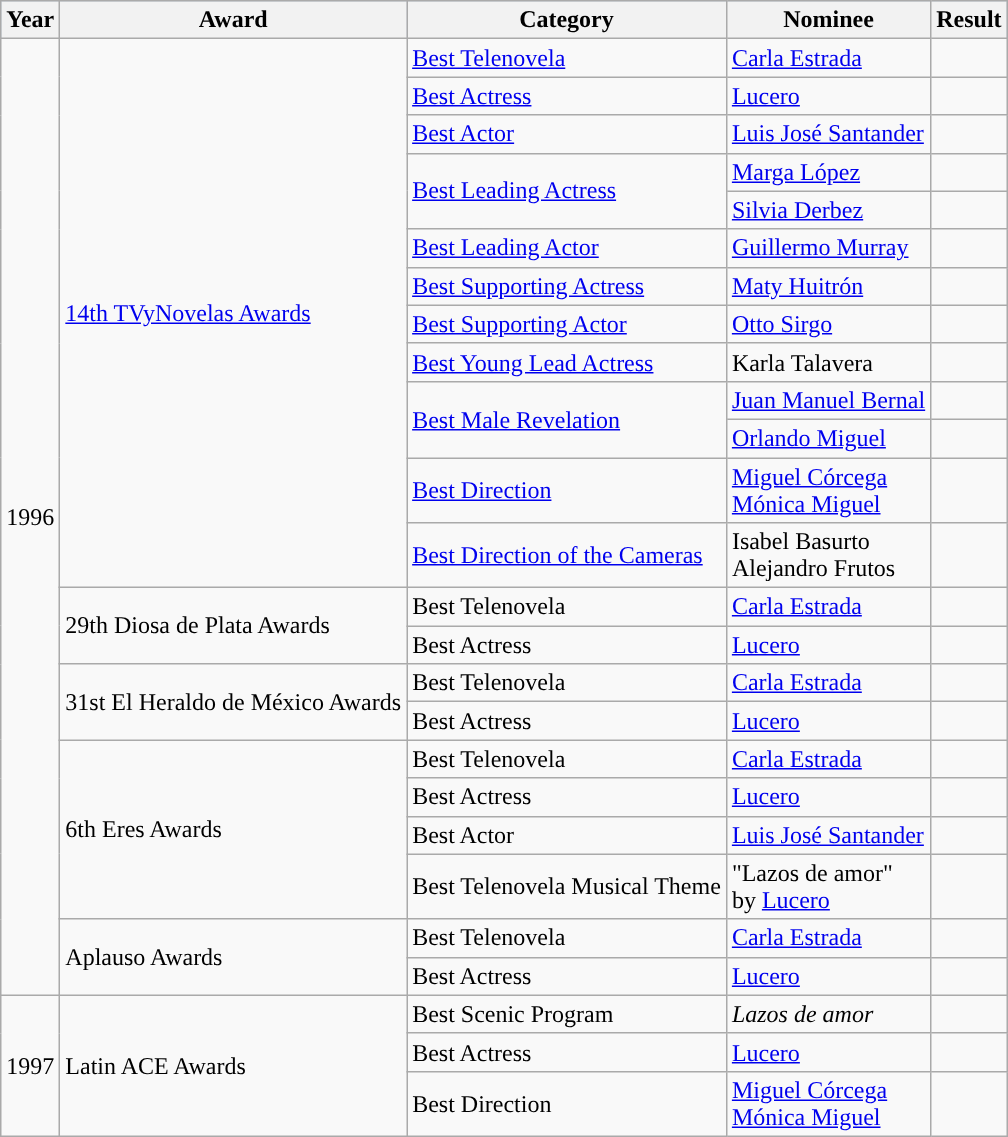<table class="wikitable">
<tr style="background:#b0c4de;">
<th>Year</th>
<th>Award</th>
<th>Category</th>
<th>Nominee</th>
<th>Result</th>
</tr>
<tr>
<td rowspan=23>1996</td>
<td rowspan=13><a href='#'>14th TVyNovelas Awards</a></td>
<td><a href='#'>Best Telenovela</a></td>
<td><a href='#'>Carla Estrada</a></td>
<td></td>
</tr>
<tr>
<td><a href='#'>Best Actress</a></td>
<td><a href='#'>Lucero</a></td>
<td></td>
</tr>
<tr>
<td><a href='#'>Best Actor</a></td>
<td><a href='#'>Luis José Santander</a></td>
<td></td>
</tr>
<tr>
<td rowspan=2><a href='#'>Best Leading Actress</a></td>
<td><a href='#'>Marga López</a></td>
<td></td>
</tr>
<tr>
<td><a href='#'>Silvia Derbez</a></td>
<td></td>
</tr>
<tr>
<td><a href='#'>Best Leading Actor</a></td>
<td><a href='#'>Guillermo Murray</a></td>
<td></td>
</tr>
<tr>
<td><a href='#'>Best Supporting Actress</a></td>
<td><a href='#'>Maty Huitrón</a></td>
<td></td>
</tr>
<tr>
<td><a href='#'>Best Supporting Actor</a></td>
<td><a href='#'>Otto Sirgo</a></td>
<td></td>
</tr>
<tr>
<td><a href='#'>Best Young Lead Actress</a></td>
<td>Karla Talavera</td>
<td></td>
</tr>
<tr>
<td rowspan=2><a href='#'>Best Male Revelation</a></td>
<td><a href='#'>Juan Manuel Bernal</a></td>
<td></td>
</tr>
<tr>
<td><a href='#'>Orlando Miguel</a></td>
<td></td>
</tr>
<tr>
<td><a href='#'>Best Direction</a></td>
<td><a href='#'>Miguel Córcega</a> <br> <a href='#'>Mónica Miguel</a></td>
<td></td>
</tr>
<tr>
<td><a href='#'>Best Direction of the Cameras</a></td>
<td>Isabel Basurto <br> Alejandro Frutos</td>
<td></td>
</tr>
<tr>
<td rowspan=2>29th Diosa de Plata Awards</td>
<td>Best Telenovela</td>
<td><a href='#'>Carla Estrada</a></td>
<td></td>
</tr>
<tr>
<td>Best Actress</td>
<td><a href='#'>Lucero</a></td>
<td></td>
</tr>
<tr>
<td rowspan=2>31st El Heraldo de México Awards</td>
<td>Best Telenovela</td>
<td><a href='#'>Carla Estrada</a></td>
<td></td>
</tr>
<tr>
<td>Best Actress</td>
<td><a href='#'>Lucero</a></td>
<td></td>
</tr>
<tr>
<td rowspan=4>6th Eres Awards</td>
<td>Best Telenovela</td>
<td><a href='#'>Carla Estrada</a></td>
<td></td>
</tr>
<tr>
<td>Best Actress</td>
<td><a href='#'>Lucero</a></td>
<td></td>
</tr>
<tr>
<td>Best Actor</td>
<td><a href='#'>Luis José Santander</a></td>
<td></td>
</tr>
<tr>
<td>Best Telenovela Musical Theme</td>
<td>"Lazos de amor" <br> by <a href='#'>Lucero</a></td>
<td></td>
</tr>
<tr>
<td rowspan=2>Aplauso Awards</td>
<td>Best Telenovela</td>
<td><a href='#'>Carla Estrada</a></td>
<td></td>
</tr>
<tr>
<td>Best Actress</td>
<td><a href='#'>Lucero</a></td>
<td></td>
</tr>
<tr>
<td rowspan=3>1997</td>
<td rowspan=3>Latin ACE Awards</td>
<td>Best Scenic Program</td>
<td><em>Lazos de amor</em></td>
<td></td>
</tr>
<tr>
<td>Best Actress</td>
<td><a href='#'>Lucero</a></td>
<td></td>
</tr>
<tr>
<td>Best Direction</td>
<td><a href='#'>Miguel Córcega</a> <br> <a href='#'>Mónica Miguel</a></td>
<td></td>
</tr>
</table>
